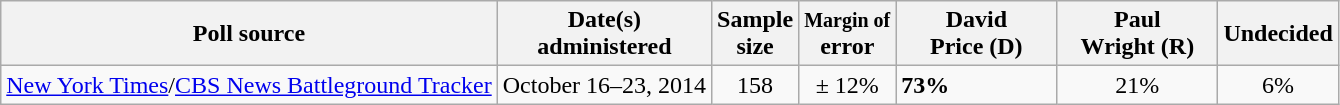<table class="wikitable">
<tr>
<th>Poll source</th>
<th>Date(s)<br>administered</th>
<th>Sample<br>size</th>
<th><small>Margin of</small><br>error</th>
<th style="width:100px;">David<br>Price (D)</th>
<th style="width:100px;">Paul<br>Wright (R)</th>
<th>Undecided</th>
</tr>
<tr>
<td><a href='#'>New York Times</a>/<a href='#'>CBS News Battleground Tracker</a></td>
<td align=center>October 16–23, 2014</td>
<td align=center>158</td>
<td align=center>± 12%</td>
<td><strong>73%</strong></td>
<td align=center>21%</td>
<td align=center>6%</td>
</tr>
</table>
